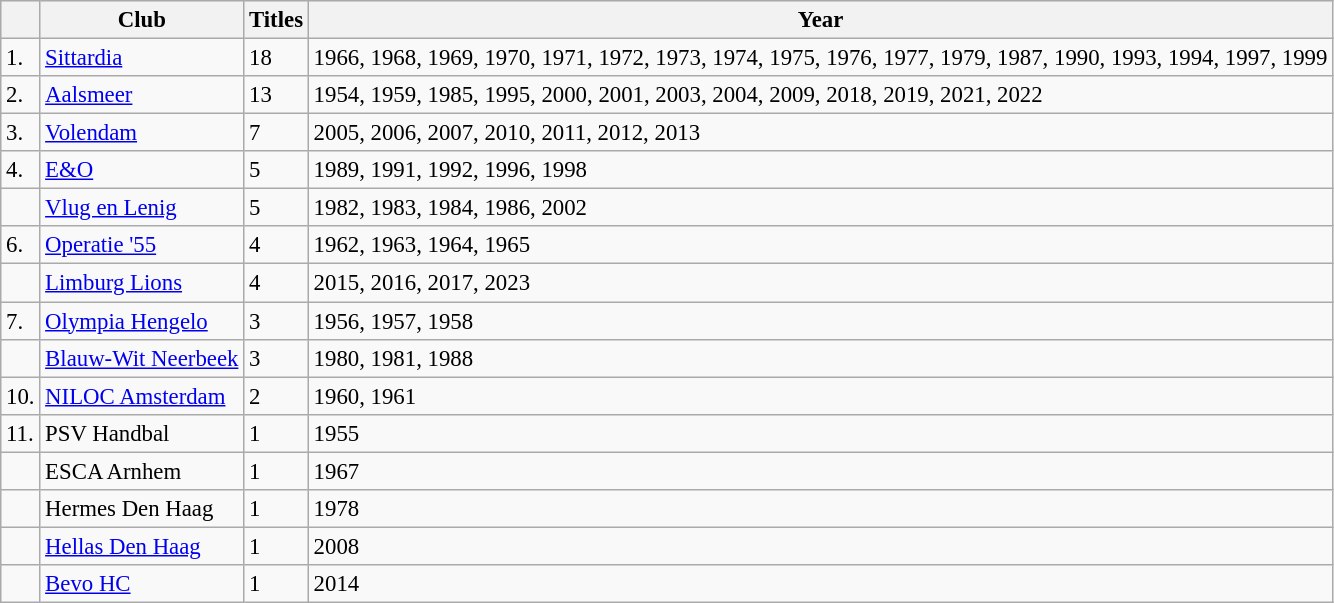<table class="wikitable sortable" style="font-size:95%;">
<tr style="background:#e9e9e9">
<th></th>
<th>Club</th>
<th>Titles</th>
<th>Year</th>
</tr>
<tr>
<td>1.</td>
<td><a href='#'>Sittardia</a></td>
<td>18</td>
<td>1966, 1968, 1969, 1970, 1971, 1972, 1973, 1974, 1975, 1976, 1977, 1979, 1987, 1990, 1993, 1994, 1997, 1999</td>
</tr>
<tr>
<td>2.</td>
<td><a href='#'>Aalsmeer</a></td>
<td>13</td>
<td>1954, 1959, 1985, 1995, 2000, 2001, 2003, 2004, 2009, 2018, 2019, 2021, 2022</td>
</tr>
<tr>
<td>3.</td>
<td><a href='#'>Volendam</a></td>
<td>7</td>
<td>2005, 2006, 2007, 2010, 2011, 2012, 2013</td>
</tr>
<tr>
<td>4.</td>
<td><a href='#'>E&O</a></td>
<td>5</td>
<td>1989, 1991, 1992, 1996, 1998</td>
</tr>
<tr>
<td></td>
<td><a href='#'>Vlug en Lenig</a></td>
<td>5</td>
<td>1982, 1983, 1984, 1986, 2002</td>
</tr>
<tr>
<td>6.</td>
<td><a href='#'>Operatie '55</a></td>
<td>4</td>
<td>1962, 1963, 1964, 1965</td>
</tr>
<tr>
<td></td>
<td><a href='#'>Limburg Lions</a></td>
<td>4</td>
<td>2015, 2016, 2017, 2023</td>
</tr>
<tr>
<td>7.</td>
<td><a href='#'>Olympia Hengelo</a></td>
<td>3</td>
<td>1956, 1957, 1958</td>
</tr>
<tr>
<td></td>
<td><a href='#'>Blauw-Wit Neerbeek</a></td>
<td>3</td>
<td>1980, 1981, 1988</td>
</tr>
<tr |->
<td>10.</td>
<td><a href='#'>NILOC Amsterdam</a></td>
<td>2</td>
<td>1960, 1961</td>
</tr>
<tr>
<td>11.</td>
<td>PSV Handbal</td>
<td>1</td>
<td>1955</td>
</tr>
<tr>
<td></td>
<td>ESCA Arnhem</td>
<td>1</td>
<td>1967</td>
</tr>
<tr>
<td></td>
<td>Hermes Den Haag</td>
<td>1</td>
<td>1978</td>
</tr>
<tr>
<td></td>
<td><a href='#'>Hellas Den Haag</a></td>
<td>1</td>
<td>2008</td>
</tr>
<tr>
<td></td>
<td><a href='#'>Bevo HC</a></td>
<td>1</td>
<td>2014</td>
</tr>
</table>
